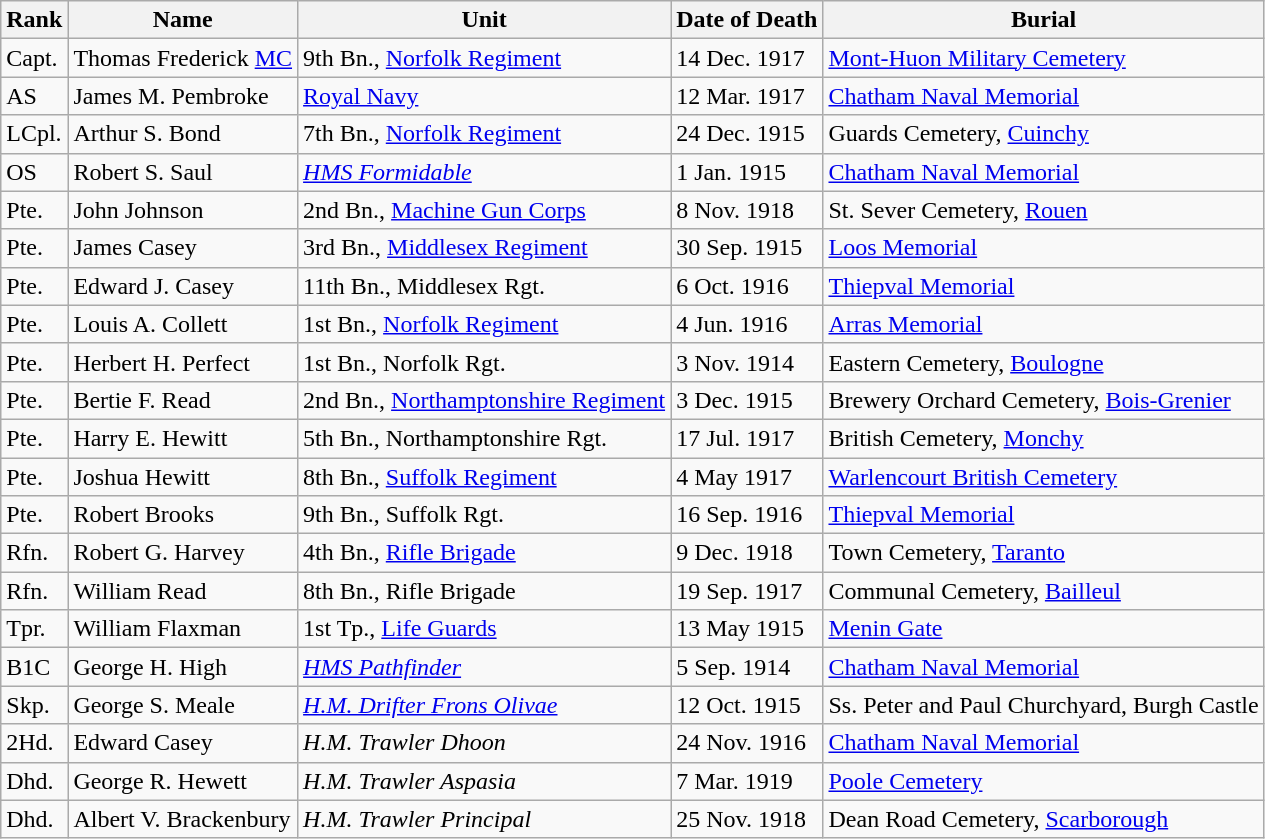<table class="wikitable">
<tr>
<th>Rank</th>
<th>Name</th>
<th>Unit</th>
<th>Date of Death</th>
<th>Burial</th>
</tr>
<tr>
<td>Capt.</td>
<td>Thomas Frederick <a href='#'>MC</a></td>
<td>9th Bn., <a href='#'>Norfolk Regiment</a></td>
<td>14 Dec. 1917</td>
<td><a href='#'>Mont-Huon Military Cemetery</a></td>
</tr>
<tr>
<td>AS</td>
<td>James M. Pembroke</td>
<td><a href='#'>Royal Navy</a></td>
<td>12 Mar. 1917</td>
<td><a href='#'>Chatham Naval Memorial</a></td>
</tr>
<tr>
<td>LCpl.</td>
<td>Arthur S. Bond</td>
<td>7th Bn., <a href='#'>Norfolk Regiment</a></td>
<td>24 Dec. 1915</td>
<td>Guards Cemetery, <a href='#'>Cuinchy</a></td>
</tr>
<tr>
<td>OS</td>
<td>Robert S. Saul</td>
<td><a href='#'><em>HMS Formidable</em></a></td>
<td>1 Jan. 1915</td>
<td><a href='#'>Chatham Naval Memorial</a></td>
</tr>
<tr>
<td>Pte.</td>
<td>John Johnson</td>
<td>2nd Bn., <a href='#'>Machine Gun Corps</a></td>
<td>8 Nov. 1918</td>
<td>St. Sever Cemetery, <a href='#'>Rouen</a></td>
</tr>
<tr>
<td>Pte.</td>
<td>James Casey</td>
<td>3rd Bn., <a href='#'>Middlesex Regiment</a></td>
<td>30 Sep. 1915</td>
<td><a href='#'>Loos Memorial</a></td>
</tr>
<tr>
<td>Pte.</td>
<td>Edward J. Casey</td>
<td>11th Bn., Middlesex Rgt.</td>
<td>6 Oct. 1916</td>
<td><a href='#'>Thiepval Memorial</a></td>
</tr>
<tr>
<td>Pte.</td>
<td>Louis A. Collett</td>
<td>1st Bn., <a href='#'>Norfolk Regiment</a></td>
<td>4 Jun. 1916</td>
<td><a href='#'>Arras Memorial</a></td>
</tr>
<tr>
<td>Pte.</td>
<td>Herbert H. Perfect</td>
<td>1st Bn., Norfolk Rgt.</td>
<td>3 Nov. 1914</td>
<td>Eastern Cemetery, <a href='#'>Boulogne</a></td>
</tr>
<tr>
<td>Pte.</td>
<td>Bertie F. Read</td>
<td>2nd Bn., <a href='#'>Northamptonshire Regiment</a></td>
<td>3 Dec. 1915</td>
<td>Brewery Orchard Cemetery, <a href='#'>Bois-Grenier</a></td>
</tr>
<tr>
<td>Pte.</td>
<td>Harry E. Hewitt</td>
<td>5th Bn., Northamptonshire Rgt.</td>
<td>17 Jul. 1917</td>
<td>British Cemetery, <a href='#'>Monchy</a></td>
</tr>
<tr>
<td>Pte.</td>
<td>Joshua Hewitt</td>
<td>8th Bn., <a href='#'>Suffolk Regiment</a></td>
<td>4 May 1917</td>
<td><a href='#'>Warlencourt British Cemetery</a></td>
</tr>
<tr>
<td>Pte.</td>
<td>Robert Brooks</td>
<td>9th Bn., Suffolk Rgt.</td>
<td>16 Sep. 1916</td>
<td><a href='#'>Thiepval Memorial</a></td>
</tr>
<tr>
<td>Rfn.</td>
<td>Robert G. Harvey</td>
<td>4th Bn., <a href='#'>Rifle Brigade</a></td>
<td>9 Dec. 1918</td>
<td>Town Cemetery, <a href='#'>Taranto</a></td>
</tr>
<tr>
<td>Rfn.</td>
<td>William Read</td>
<td>8th Bn., Rifle Brigade</td>
<td>19 Sep. 1917</td>
<td>Communal Cemetery, <a href='#'>Bailleul</a></td>
</tr>
<tr>
<td>Tpr.</td>
<td>William Flaxman</td>
<td>1st Tp., <a href='#'>Life Guards</a></td>
<td>13 May 1915</td>
<td><a href='#'>Menin Gate</a></td>
</tr>
<tr>
<td>B1C</td>
<td>George H. High</td>
<td><a href='#'><em>HMS Pathfinder</em></a></td>
<td>5 Sep. 1914</td>
<td><a href='#'>Chatham Naval Memorial</a></td>
</tr>
<tr>
<td>Skp.</td>
<td>George S. Meale</td>
<td><a href='#'><em>H.M. Drifter Frons Olivae</em></a></td>
<td>12 Oct. 1915</td>
<td>Ss. Peter and Paul Churchyard, Burgh Castle</td>
</tr>
<tr>
<td>2Hd.</td>
<td>Edward Casey</td>
<td><em>H.M. Trawler Dhoon</em></td>
<td>24 Nov. 1916</td>
<td><a href='#'>Chatham Naval Memorial</a></td>
</tr>
<tr>
<td>Dhd.</td>
<td>George R. Hewett</td>
<td><em>H.M. Trawler Aspasia</em></td>
<td>7 Mar. 1919</td>
<td><a href='#'>Poole Cemetery</a></td>
</tr>
<tr>
<td>Dhd.</td>
<td>Albert V. Brackenbury</td>
<td><em>H.M. Trawler Principal</em></td>
<td>25 Nov. 1918</td>
<td>Dean Road Cemetery, <a href='#'>Scarborough</a></td>
</tr>
</table>
